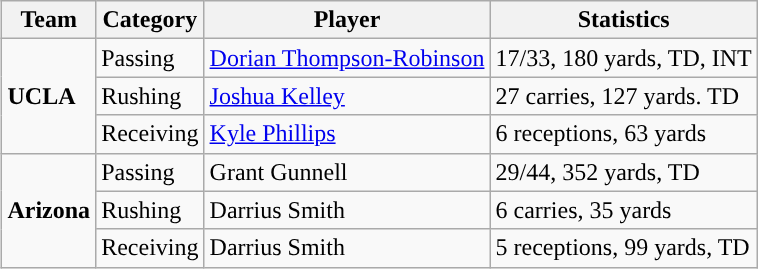<table class="wikitable" style="float: right;">
<tr>
<th>Team</th>
<th>Category</th>
<th>Player</th>
<th>Statistics</th>
</tr>
<tr>
<td rowspan=3><strong>UCLA</strong></td>
<td>Passing</td>
<td><a href='#'>Dorian Thompson-Robinson</a></td>
<td>17/33, 180 yards, TD, INT</td>
</tr>
<tr>
<td>Rushing</td>
<td><a href='#'>Joshua Kelley</a></td>
<td>27 carries, 127 yards. TD</td>
</tr>
<tr>
<td>Receiving</td>
<td><a href='#'>Kyle Phillips</a></td>
<td>6 receptions, 63 yards</td>
</tr>
<tr>
<td rowspan=3><strong>Arizona</strong></td>
<td>Passing</td>
<td>Grant Gunnell</td>
<td>29/44, 352 yards, TD</td>
</tr>
<tr>
<td>Rushing</td>
<td>Darrius Smith</td>
<td>6 carries, 35 yards</td>
</tr>
<tr>
<td>Receiving</td>
<td>Darrius Smith</td>
<td>5 receptions, 99 yards, TD</td>
</tr>
</table>
